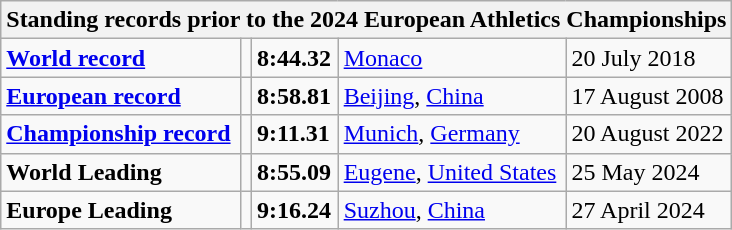<table class="wikitable">
<tr>
<th colspan="5">Standing records prior to the 2024 European Athletics Championships</th>
</tr>
<tr>
<td><strong><a href='#'>World record</a></strong></td>
<td></td>
<td><strong>8:44.32</strong></td>
<td><a href='#'>Monaco</a></td>
<td>20 July 2018</td>
</tr>
<tr>
<td><strong><a href='#'>European record</a></strong></td>
<td></td>
<td><strong>8:58.81</strong></td>
<td><a href='#'>Beijing</a>, <a href='#'>China</a></td>
<td>17 August 2008</td>
</tr>
<tr>
<td><strong><a href='#'>Championship record</a></strong></td>
<td></td>
<td><strong>9:11.31</strong></td>
<td><a href='#'>Munich</a>, <a href='#'>Germany</a></td>
<td>20 August 2022</td>
</tr>
<tr>
<td><strong>World Leading</strong></td>
<td></td>
<td><strong>8:55.09</strong></td>
<td><a href='#'>Eugene</a>, <a href='#'>United States</a></td>
<td>25 May 2024</td>
</tr>
<tr>
<td><strong>Europe Leading</strong></td>
<td></td>
<td><strong>9:16.24</strong></td>
<td><a href='#'>Suzhou</a>, <a href='#'>China</a></td>
<td>27 April 2024</td>
</tr>
</table>
